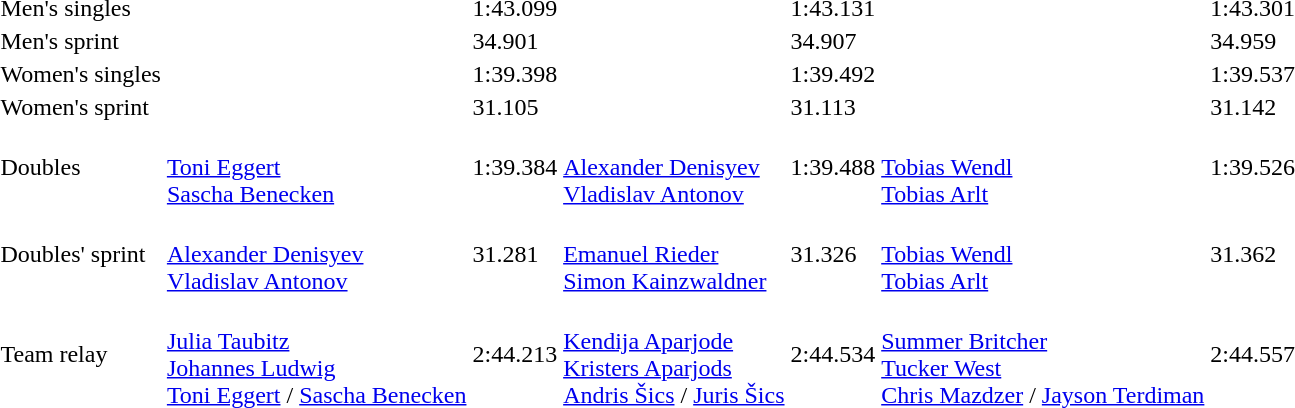<table>
<tr>
<td>Men's singles<br></td>
<td></td>
<td>1:43.099</td>
<td></td>
<td>1:43.131</td>
<td></td>
<td>1:43.301</td>
</tr>
<tr>
<td>Men's sprint<br></td>
<td></td>
<td>34.901</td>
<td></td>
<td>34.907</td>
<td></td>
<td>34.959</td>
</tr>
<tr>
<td>Women's singles<br></td>
<td></td>
<td>1:39.398</td>
<td></td>
<td>1:39.492</td>
<td></td>
<td>1:39.537</td>
</tr>
<tr>
<td>Women's sprint<br></td>
<td></td>
<td>31.105</td>
<td></td>
<td>31.113</td>
<td></td>
<td>31.142</td>
</tr>
<tr>
<td>Doubles<br></td>
<td><br><a href='#'>Toni Eggert</a><br><a href='#'>Sascha Benecken</a></td>
<td>1:39.384</td>
<td><br><a href='#'>Alexander Denisyev</a><br><a href='#'>Vladislav Antonov</a></td>
<td>1:39.488</td>
<td><br><a href='#'>Tobias Wendl</a><br><a href='#'>Tobias Arlt</a></td>
<td>1:39.526</td>
</tr>
<tr>
<td>Doubles' sprint<br></td>
<td><br><a href='#'>Alexander Denisyev</a><br><a href='#'>Vladislav Antonov</a></td>
<td>31.281</td>
<td><br><a href='#'>Emanuel Rieder</a><br><a href='#'>Simon Kainzwaldner</a></td>
<td>31.326</td>
<td><br><a href='#'>Tobias Wendl</a><br><a href='#'>Tobias Arlt</a></td>
<td>31.362</td>
</tr>
<tr>
<td>Team relay<br></td>
<td><br><a href='#'>Julia Taubitz</a><br><a href='#'>Johannes Ludwig</a><br><a href='#'>Toni Eggert</a> / <a href='#'>Sascha Benecken</a></td>
<td>2:44.213</td>
<td><br><a href='#'>Kendija Aparjode</a><br><a href='#'>Kristers Aparjods</a><br><a href='#'>Andris Šics</a> / <a href='#'>Juris Šics</a></td>
<td>2:44.534</td>
<td><br><a href='#'>Summer Britcher</a><br><a href='#'>Tucker West</a><br><a href='#'>Chris Mazdzer</a> / <a href='#'>Jayson Terdiman</a></td>
<td>2:44.557</td>
</tr>
</table>
